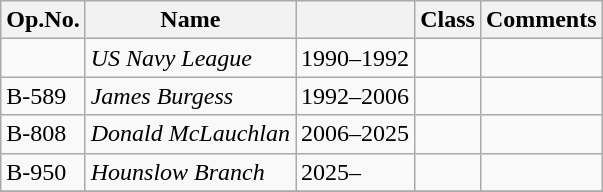<table class="wikitable">
<tr>
<th>Op.No.</th>
<th>Name</th>
<th></th>
<th>Class</th>
<th>Comments</th>
</tr>
<tr>
<td></td>
<td><em>US Navy League</em></td>
<td>1990–1992</td>
<td></td>
<td></td>
</tr>
<tr>
<td>B-589</td>
<td><em>James Burgess</em></td>
<td>1992–2006</td>
<td></td>
<td></td>
</tr>
<tr>
<td>B-808</td>
<td><em>Donald McLauchlan</em></td>
<td>2006–2025</td>
<td></td>
<td></td>
</tr>
<tr>
<td>B-950</td>
<td><em>Hounslow Branch</em></td>
<td>2025–</td>
<td></td>
<td></td>
</tr>
<tr>
</tr>
</table>
